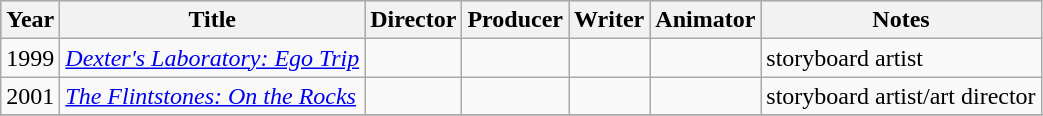<table class="wikitable">
<tr style="background:#b0c4de; text-align:center;">
<th>Year</th>
<th>Title</th>
<th>Director</th>
<th>Producer</th>
<th>Writer</th>
<th>Animator</th>
<th>Notes</th>
</tr>
<tr>
<td>1999</td>
<td><em><a href='#'>Dexter's Laboratory: Ego Trip</a></em></td>
<td></td>
<td></td>
<td></td>
<td></td>
<td>storyboard artist</td>
</tr>
<tr>
<td>2001</td>
<td><em><a href='#'>The Flintstones: On the Rocks</a></em></td>
<td></td>
<td></td>
<td></td>
<td></td>
<td>storyboard artist/art director</td>
</tr>
<tr>
</tr>
</table>
